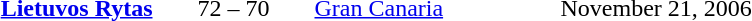<table style="text-align:center">
<tr>
<th width=160></th>
<th width=100></th>
<th width=160></th>
<th width=200></th>
</tr>
<tr>
<td align=right><strong><a href='#'>Lietuvos Rytas</a></strong> </td>
<td>72 – 70</td>
<td align=left> <a href='#'>Gran Canaria</a></td>
<td align=left>November 21, 2006</td>
</tr>
</table>
